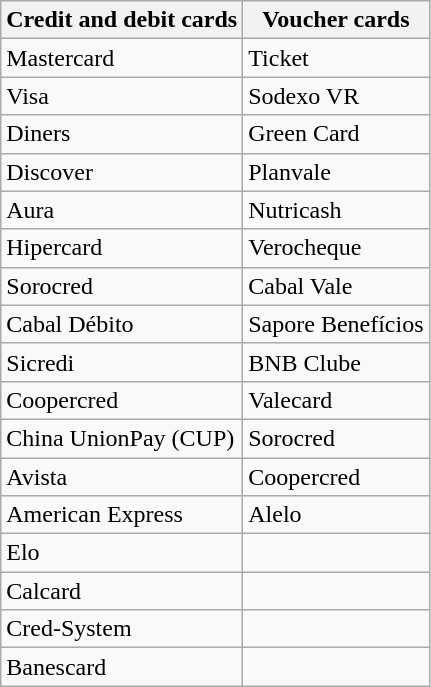<table class="wikitable">
<tr>
<th>Credit and debit cards</th>
<th>Voucher cards</th>
</tr>
<tr>
<td>Mastercard</td>
<td>Ticket</td>
</tr>
<tr>
<td>Visa</td>
<td>Sodexo VR</td>
</tr>
<tr>
<td>Diners</td>
<td>Green Card</td>
</tr>
<tr>
<td>Discover</td>
<td>Planvale</td>
</tr>
<tr>
<td>Aura</td>
<td>Nutricash</td>
</tr>
<tr>
<td>Hipercard</td>
<td>Verocheque</td>
</tr>
<tr>
<td>Sorocred</td>
<td>Cabal Vale</td>
</tr>
<tr>
<td>Cabal Débito</td>
<td>Sapore Benefícios</td>
</tr>
<tr>
<td>Sicredi</td>
<td>BNB Clube</td>
</tr>
<tr>
<td>Coopercred</td>
<td>Valecard</td>
</tr>
<tr>
<td>China UnionPay (CUP)</td>
<td>Sorocred</td>
</tr>
<tr>
<td>Avista</td>
<td>Coopercred</td>
</tr>
<tr>
<td>American Express</td>
<td>Alelo</td>
</tr>
<tr>
<td>Elo</td>
<td></td>
</tr>
<tr>
<td>Calcard</td>
<td></td>
</tr>
<tr>
<td>Cred-System</td>
<td></td>
</tr>
<tr>
<td>Banescard</td>
<td></td>
</tr>
</table>
